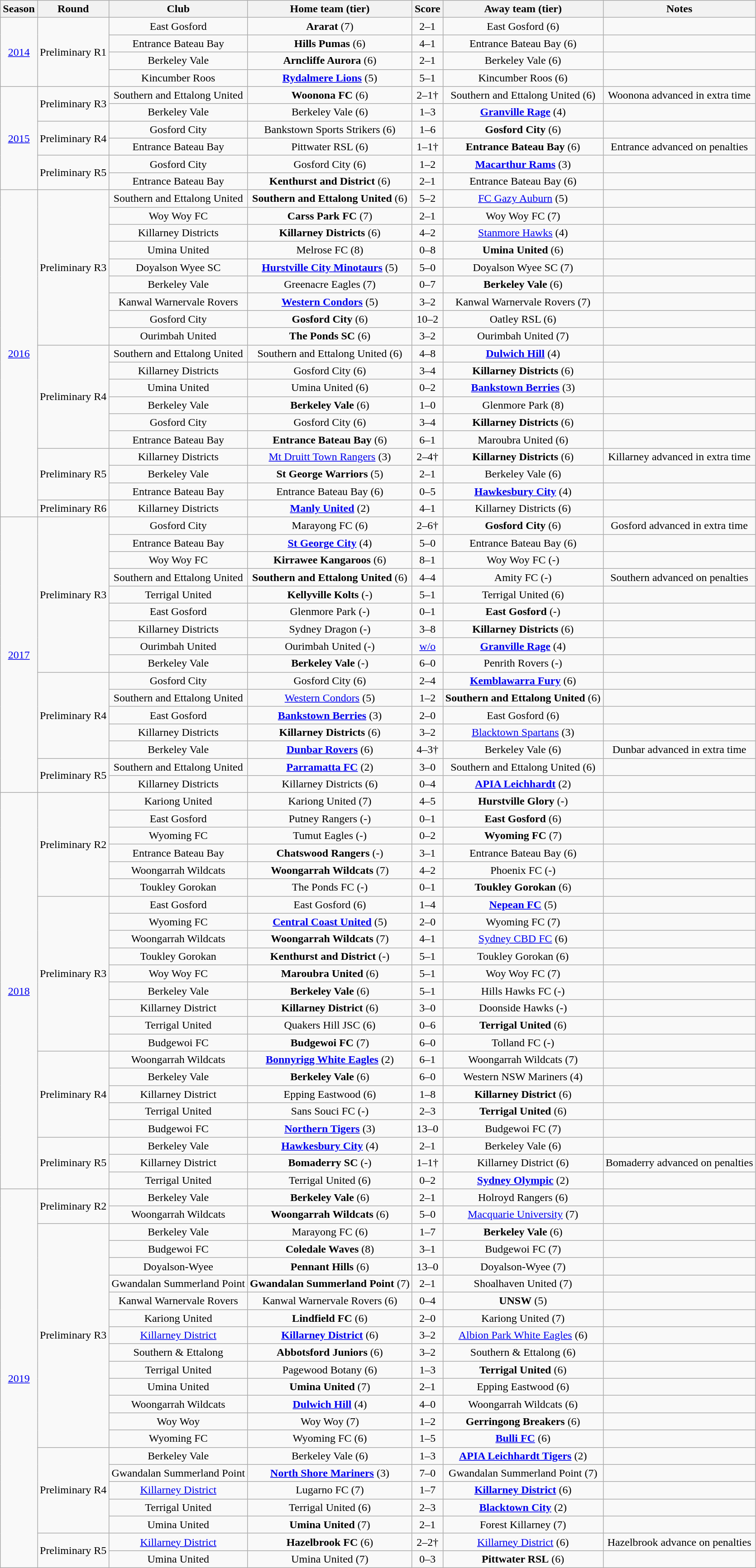<table class="wikitable" style="text-align:center">
<tr>
<th>Season</th>
<th>Round</th>
<th>Club</th>
<th>Home team (tier)</th>
<th>Score</th>
<th>Away team (tier)</th>
<th>Notes</th>
</tr>
<tr>
<td rowspan=4><a href='#'>2014</a></td>
<td rowspan=4>Preliminary R1</td>
<td>East Gosford</td>
<td><strong>Ararat</strong> (7)</td>
<td>2–1</td>
<td>East Gosford (6)</td>
<td></td>
</tr>
<tr>
<td>Entrance Bateau Bay</td>
<td><strong>Hills Pumas</strong> (6)</td>
<td>4–1</td>
<td>Entrance Bateau Bay (6)</td>
<td></td>
</tr>
<tr>
<td>Berkeley Vale</td>
<td><strong>Arncliffe Aurora</strong> (6)</td>
<td>2–1</td>
<td>Berkeley Vale (6)</td>
<td></td>
</tr>
<tr>
<td>Kincumber Roos</td>
<td><strong><a href='#'>Rydalmere Lions</a></strong> (5)</td>
<td>5–1</td>
<td>Kincumber Roos (6)</td>
<td></td>
</tr>
<tr>
<td rowspan=6><a href='#'>2015</a></td>
<td rowspan=2>Preliminary R3</td>
<td>Southern and Ettalong United</td>
<td><strong>Woonona FC</strong> (6)</td>
<td>2–1†</td>
<td>Southern and Ettalong United (6)</td>
<td>Woonona advanced in extra time</td>
</tr>
<tr>
<td>Berkeley Vale</td>
<td>Berkeley Vale (6)</td>
<td>1–3</td>
<td><strong><a href='#'>Granville Rage</a></strong> (4)</td>
<td></td>
</tr>
<tr>
<td rowspan=2>Preliminary R4</td>
<td>Gosford City</td>
<td>Bankstown Sports Strikers (6)</td>
<td>1–6</td>
<td><strong>Gosford City</strong> (6)</td>
<td></td>
</tr>
<tr>
<td>Entrance Bateau Bay</td>
<td>Pittwater RSL (6)</td>
<td>1–1†</td>
<td><strong>Entrance Bateau Bay</strong> (6)</td>
<td>Entrance advanced on penalties</td>
</tr>
<tr>
<td rowspan=2>Preliminary R5</td>
<td>Gosford City</td>
<td>Gosford City (6)</td>
<td>1–2</td>
<td><strong><a href='#'>Macarthur Rams</a></strong> (3)</td>
<td></td>
</tr>
<tr>
<td>Entrance Bateau Bay</td>
<td><strong>Kenthurst and District</strong> (6)</td>
<td>2–1</td>
<td>Entrance Bateau Bay (6)</td>
<td></td>
</tr>
<tr>
<td rowspan=19><a href='#'>2016</a></td>
<td rowspan=9>Preliminary R3</td>
<td>Southern and Ettalong United</td>
<td><strong>Southern and Ettalong United</strong> (6)</td>
<td>5–2</td>
<td><a href='#'>FC Gazy Auburn</a> (5)</td>
<td></td>
</tr>
<tr>
<td>Woy Woy FC</td>
<td><strong>Carss Park FC</strong> (7)</td>
<td>2–1</td>
<td>Woy Woy FC (7)</td>
<td></td>
</tr>
<tr>
<td>Killarney Districts</td>
<td><strong>Killarney Districts</strong> (6)</td>
<td>4–2</td>
<td><a href='#'>Stanmore Hawks</a> (4)</td>
<td></td>
</tr>
<tr>
<td>Umina United</td>
<td>Melrose FC (8)</td>
<td>0–8</td>
<td><strong>Umina United</strong> (6)</td>
<td></td>
</tr>
<tr>
<td>Doyalson Wyee SC</td>
<td><strong><a href='#'>Hurstville City Minotaurs</a></strong> (5)</td>
<td>5–0</td>
<td>Doyalson Wyee SC (7)</td>
<td></td>
</tr>
<tr>
<td>Berkeley Vale</td>
<td>Greenacre Eagles (7)</td>
<td>0–7</td>
<td><strong>Berkeley Vale</strong> (6)</td>
<td></td>
</tr>
<tr>
<td>Kanwal Warnervale Rovers</td>
<td><strong><a href='#'>Western Condors</a></strong> (5)</td>
<td>3–2</td>
<td>Kanwal Warnervale Rovers (7)</td>
<td></td>
</tr>
<tr>
<td>Gosford City</td>
<td><strong>Gosford City</strong> (6)</td>
<td>10–2</td>
<td>Oatley RSL (6)</td>
<td></td>
</tr>
<tr>
<td>Ourimbah United</td>
<td><strong>The Ponds SC</strong> (6)</td>
<td>3–2</td>
<td>Ourimbah United (7)</td>
<td></td>
</tr>
<tr>
<td rowspan=6>Preliminary R4</td>
<td>Southern and Ettalong United</td>
<td>Southern and Ettalong United (6)</td>
<td>4–8</td>
<td><strong><a href='#'>Dulwich Hill</a></strong> (4)</td>
<td></td>
</tr>
<tr>
<td>Killarney Districts</td>
<td>Gosford City (6)</td>
<td>3–4</td>
<td><strong>Killarney Districts</strong> (6)</td>
<td></td>
</tr>
<tr>
<td>Umina United</td>
<td>Umina United (6)</td>
<td>0–2</td>
<td><strong><a href='#'>Bankstown Berries</a></strong> (3)</td>
<td></td>
</tr>
<tr>
<td>Berkeley Vale</td>
<td><strong>Berkeley Vale</strong> (6)</td>
<td>1–0</td>
<td>Glenmore Park (8)</td>
<td></td>
</tr>
<tr>
<td>Gosford City</td>
<td>Gosford City (6)</td>
<td>3–4</td>
<td><strong>Killarney Districts</strong> (6)</td>
<td></td>
</tr>
<tr>
<td>Entrance Bateau Bay</td>
<td><strong>Entrance Bateau Bay</strong> (6)</td>
<td>6–1</td>
<td>Maroubra United (6)</td>
<td></td>
</tr>
<tr>
<td rowspan=3>Preliminary R5</td>
<td>Killarney Districts</td>
<td><a href='#'>Mt Druitt Town Rangers</a> (3)</td>
<td>2–4†</td>
<td><strong>Killarney Districts</strong> (6)</td>
<td>Killarney advanced in extra time</td>
</tr>
<tr>
<td>Berkeley Vale</td>
<td><strong>St George Warriors</strong> (5)</td>
<td>2–1</td>
<td>Berkeley Vale (6)</td>
<td></td>
</tr>
<tr>
<td>Entrance Bateau Bay</td>
<td>Entrance Bateau Bay (6)</td>
<td>0–5</td>
<td><strong><a href='#'>Hawkesbury City</a></strong> (4)</td>
</tr>
<tr>
<td>Preliminary R6</td>
<td>Killarney Districts</td>
<td><strong><a href='#'>Manly United</a></strong> (2)</td>
<td>4–1</td>
<td>Killarney Districts (6)</td>
<td></td>
</tr>
<tr>
<td rowspan=16><a href='#'>2017</a></td>
<td rowspan=9>Preliminary R3</td>
<td>Gosford City</td>
<td>Marayong FC (6)</td>
<td>2–6†</td>
<td><strong>Gosford City</strong> (6)</td>
<td>Gosford advanced in extra time</td>
</tr>
<tr>
<td>Entrance Bateau Bay</td>
<td><strong><a href='#'>St George City</a></strong> (4)</td>
<td>5–0</td>
<td>Entrance Bateau Bay (6)</td>
<td></td>
</tr>
<tr>
<td>Woy Woy FC</td>
<td><strong>Kirrawee Kangaroos</strong> (6)</td>
<td>8–1</td>
<td>Woy Woy FC (-)</td>
<td></td>
</tr>
<tr>
<td>Southern and Ettalong United</td>
<td><strong>Southern and Ettalong United</strong> (6)</td>
<td>4–4</td>
<td>Amity FC (-)</td>
<td>Southern advanced on penalties</td>
</tr>
<tr>
<td>Terrigal United</td>
<td><strong>Kellyville Kolts</strong> (-)</td>
<td>5–1</td>
<td>Terrigal United (6)</td>
<td></td>
</tr>
<tr>
<td>East Gosford</td>
<td>Glenmore Park (-)</td>
<td>0–1</td>
<td><strong>East Gosford</strong> (-)</td>
<td></td>
</tr>
<tr>
<td>Killarney Districts</td>
<td>Sydney Dragon (-)</td>
<td>3–8</td>
<td><strong>Killarney Districts</strong> (6)</td>
<td></td>
</tr>
<tr>
<td>Ourimbah United</td>
<td>Ourimbah United (-)</td>
<td><a href='#'>w/o</a></td>
<td><strong><a href='#'>Granville Rage</a></strong> (4)</td>
<td></td>
</tr>
<tr>
<td>Berkeley Vale</td>
<td><strong>Berkeley Vale</strong> (-)</td>
<td>6–0</td>
<td>Penrith Rovers (-)</td>
<td></td>
</tr>
<tr>
<td rowspan=5>Preliminary R4</td>
<td>Gosford City</td>
<td>Gosford City (6)</td>
<td>2–4</td>
<td><strong><a href='#'>Kemblawarra Fury</a></strong> (6)</td>
<td></td>
</tr>
<tr>
<td>Southern and Ettalong United</td>
<td><a href='#'>Western Condors</a> (5)</td>
<td>1–2</td>
<td><strong>Southern and Ettalong United</strong> (6)</td>
<td></td>
</tr>
<tr>
<td>East Gosford</td>
<td><strong><a href='#'>Bankstown Berries</a></strong> (3)</td>
<td>2–0</td>
<td>East Gosford (6)</td>
<td></td>
</tr>
<tr>
<td>Killarney Districts</td>
<td><strong>Killarney Districts</strong> (6)</td>
<td>3–2</td>
<td><a href='#'>Blacktown Spartans</a> (3)</td>
<td></td>
</tr>
<tr>
<td>Berkeley Vale</td>
<td><strong><a href='#'>Dunbar Rovers</a></strong> (6)</td>
<td>4–3†</td>
<td>Berkeley Vale (6)</td>
<td>Dunbar advanced in extra time</td>
</tr>
<tr>
<td rowspan=2>Preliminary R5</td>
<td>Southern and Ettalong United</td>
<td><strong><a href='#'>Parramatta FC</a></strong> (2)</td>
<td>3–0</td>
<td>Southern and Ettalong United (6)</td>
<td></td>
</tr>
<tr>
<td>Killarney Districts</td>
<td>Killarney Districts (6)</td>
<td>0–4</td>
<td><strong><a href='#'>APIA Leichhardt</a></strong> (2)</td>
<td></td>
</tr>
<tr>
<td rowspan=23><a href='#'>2018</a></td>
<td rowspan=6>Preliminary R2</td>
<td>Kariong United</td>
<td>Kariong United (7)</td>
<td>4–5</td>
<td><strong>Hurstville Glory</strong> (-)</td>
<td></td>
</tr>
<tr>
<td>East Gosford</td>
<td>Putney Rangers (-)</td>
<td>0–1</td>
<td><strong>East Gosford</strong> (6)</td>
<td></td>
</tr>
<tr>
<td>Wyoming FC</td>
<td>Tumut Eagles (-)</td>
<td>0–2</td>
<td><strong>Wyoming FC</strong> (7)</td>
<td></td>
</tr>
<tr>
<td>Entrance Bateau Bay</td>
<td><strong>Chatswood Rangers</strong> (-)</td>
<td>3–1</td>
<td>Entrance Bateau Bay (6)</td>
<td></td>
</tr>
<tr>
<td>Woongarrah Wildcats</td>
<td><strong>Woongarrah Wildcats</strong> (7)</td>
<td>4–2</td>
<td>Phoenix FC (-)</td>
<td></td>
</tr>
<tr>
<td>Toukley Gorokan</td>
<td>The Ponds FC (-)</td>
<td>0–1</td>
<td><strong>Toukley Gorokan</strong> (6)</td>
<td></td>
</tr>
<tr>
<td rowspan=9>Preliminary R3</td>
<td>East Gosford</td>
<td>East Gosford (6)</td>
<td>1–4</td>
<td><strong><a href='#'>Nepean FC</a></strong> (5)</td>
<td></td>
</tr>
<tr>
<td>Wyoming FC</td>
<td><strong><a href='#'>Central Coast United</a></strong> (5)</td>
<td>2–0</td>
<td>Wyoming FC (7)</td>
<td></td>
</tr>
<tr>
<td>Woongarrah Wildcats</td>
<td><strong>Woongarrah Wildcats</strong> (7)</td>
<td>4–1</td>
<td><a href='#'>Sydney CBD FC</a> (6)</td>
<td></td>
</tr>
<tr>
<td>Toukley Gorokan</td>
<td><strong>Kenthurst and District</strong> (-)</td>
<td>5–1</td>
<td>Toukley Gorokan (6)</td>
<td></td>
</tr>
<tr>
<td>Woy Woy FC</td>
<td><strong>Maroubra United</strong> (6)</td>
<td>5–1</td>
<td>Woy Woy FC (7)</td>
<td></td>
</tr>
<tr>
<td>Berkeley Vale</td>
<td><strong>Berkeley Vale</strong> (6)</td>
<td>5–1</td>
<td>Hills Hawks FC (-)</td>
<td></td>
</tr>
<tr>
<td>Killarney District</td>
<td><strong>Killarney District</strong> (6)</td>
<td>3–0</td>
<td>Doonside Hawks (-)</td>
<td></td>
</tr>
<tr>
<td>Terrigal United</td>
<td>Quakers Hill JSC (6)</td>
<td>0–6</td>
<td><strong>Terrigal United</strong> (6)</td>
<td></td>
</tr>
<tr>
<td>Budgewoi FC</td>
<td><strong>Budgewoi FC</strong> (7)</td>
<td>6–0</td>
<td>Tolland FC (-)</td>
<td></td>
</tr>
<tr>
<td rowspan=5>Preliminary R4</td>
<td>Woongarrah Wildcats</td>
<td><strong><a href='#'>Bonnyrigg White Eagles</a></strong> (2)</td>
<td>6–1</td>
<td>Woongarrah Wildcats (7)</td>
<td></td>
</tr>
<tr>
<td>Berkeley Vale</td>
<td><strong>Berkeley Vale</strong> (6)</td>
<td>6–0</td>
<td>Western NSW Mariners (4)</td>
<td></td>
</tr>
<tr>
<td>Killarney District</td>
<td>Epping Eastwood (6)</td>
<td>1–8</td>
<td><strong>Killarney District</strong> (6)</td>
<td></td>
</tr>
<tr>
<td>Terrigal United</td>
<td>Sans Souci FC (-)</td>
<td>2–3</td>
<td><strong>Terrigal United</strong> (6)</td>
<td></td>
</tr>
<tr>
<td>Budgewoi FC</td>
<td><strong><a href='#'>Northern Tigers</a></strong> (3)</td>
<td>13–0</td>
<td>Budgewoi FC (7)</td>
<td></td>
</tr>
<tr>
<td rowspan=3>Preliminary R5</td>
<td>Berkeley Vale</td>
<td><strong><a href='#'>Hawkesbury City</a></strong> (4)</td>
<td>2–1</td>
<td>Berkeley Vale (6)</td>
<td></td>
</tr>
<tr>
<td>Killarney District</td>
<td><strong>Bomaderry SC</strong> (-)</td>
<td>1–1†</td>
<td>Killarney District (6)</td>
<td>Bomaderry advanced on penalties</td>
</tr>
<tr>
<td>Terrigal United</td>
<td>Terrigal United (6)</td>
<td>0–2</td>
<td><strong><a href='#'>Sydney Olympic</a></strong> (2)</td>
<td></td>
</tr>
<tr>
<td rowspan=22><a href='#'>2019</a></td>
<td rowspan=2>Preliminary R2</td>
<td>Berkeley Vale</td>
<td><strong>Berkeley Vale</strong> (6)</td>
<td>2–1</td>
<td>Holroyd Rangers (6)</td>
<td></td>
</tr>
<tr>
<td>Woongarrah Wildcats</td>
<td><strong>Woongarrah Wildcats</strong> (6)</td>
<td>5–0</td>
<td><a href='#'>Macquarie University</a> (7)</td>
<td></td>
</tr>
<tr>
<td rowspan=13>Preliminary R3</td>
<td>Berkeley Vale</td>
<td>Marayong FC (6)</td>
<td>1–7</td>
<td><strong>Berkeley Vale</strong> (6)</td>
<td></td>
</tr>
<tr>
<td>Budgewoi FC</td>
<td><strong>Coledale Waves</strong> (8)</td>
<td>3–1</td>
<td>Budgewoi FC (7)</td>
<td></td>
</tr>
<tr>
<td>Doyalson-Wyee</td>
<td><strong>Pennant Hills</strong> (6)</td>
<td>13–0</td>
<td>Doyalson-Wyee (7)</td>
<td></td>
</tr>
<tr>
<td>Gwandalan Summerland Point</td>
<td><strong>Gwandalan Summerland Point</strong> (7)</td>
<td>2–1</td>
<td>Shoalhaven United (7)</td>
<td></td>
</tr>
<tr>
<td>Kanwal Warnervale Rovers</td>
<td>Kanwal Warnervale Rovers (6)</td>
<td>0–4</td>
<td><strong>UNSW</strong> (5)</td>
<td></td>
</tr>
<tr>
<td>Kariong United</td>
<td><strong>Lindfield FC</strong> (6)</td>
<td>2–0</td>
<td>Kariong United (7)</td>
<td></td>
</tr>
<tr>
<td><a href='#'>Killarney District</a></td>
<td><strong><a href='#'>Killarney District</a></strong> (6)</td>
<td>3–2</td>
<td><a href='#'>Albion Park White Eagles</a> (6)</td>
<td></td>
</tr>
<tr>
<td>Southern & Ettalong</td>
<td><strong>Abbotsford Juniors</strong> (6)</td>
<td>3–2</td>
<td>Southern & Ettalong (6)</td>
<td></td>
</tr>
<tr>
<td>Terrigal United</td>
<td>Pagewood Botany (6)</td>
<td>1–3</td>
<td><strong>Terrigal United</strong> (6)</td>
<td></td>
</tr>
<tr>
<td>Umina United</td>
<td><strong>Umina United</strong> (7)</td>
<td>2–1</td>
<td>Epping Eastwood (6)</td>
<td></td>
</tr>
<tr>
<td>Woongarrah Wildcats</td>
<td><strong><a href='#'>Dulwich Hill</a></strong> (4)</td>
<td>4–0</td>
<td>Woongarrah Wildcats (6)</td>
<td></td>
</tr>
<tr>
<td>Woy Woy</td>
<td>Woy Woy (7)</td>
<td>1–2</td>
<td><strong>Gerringong Breakers</strong> (6)</td>
<td></td>
</tr>
<tr>
<td>Wyoming FC</td>
<td>Wyoming FC (6)</td>
<td>1–5</td>
<td><strong><a href='#'>Bulli FC</a></strong> (6)</td>
<td></td>
</tr>
<tr>
<td rowspan=5>Preliminary R4</td>
<td>Berkeley Vale</td>
<td>Berkeley Vale (6)</td>
<td>1–3</td>
<td><strong><a href='#'>APIA Leichhardt Tigers</a></strong> (2)</td>
<td></td>
</tr>
<tr>
<td>Gwandalan Summerland Point</td>
<td><strong><a href='#'>North Shore Mariners</a></strong> (3)</td>
<td>7–0</td>
<td>Gwandalan Summerland Point (7)</td>
<td></td>
</tr>
<tr>
<td><a href='#'>Killarney District</a></td>
<td>Lugarno FC (7)</td>
<td>1–7</td>
<td><strong><a href='#'>Killarney District</a></strong> (6)</td>
<td></td>
</tr>
<tr>
<td>Terrigal United</td>
<td>Terrigal United (6)</td>
<td>2–3</td>
<td><strong><a href='#'>Blacktown City</a></strong> (2)</td>
<td></td>
</tr>
<tr>
<td>Umina United</td>
<td><strong>Umina United</strong> (7)</td>
<td>2–1</td>
<td>Forest Killarney (7)</td>
<td></td>
</tr>
<tr>
<td rowspan=2>Preliminary R5</td>
<td><a href='#'>Killarney District</a></td>
<td><strong>Hazelbrook FC</strong> (6)</td>
<td>2–2†</td>
<td><a href='#'>Killarney District</a> (6)</td>
<td>Hazelbrook advance on penalties</td>
</tr>
<tr>
<td>Umina United</td>
<td>Umina United (7)</td>
<td>0–3</td>
<td><strong>Pittwater RSL</strong> (6)</td>
<td></td>
</tr>
</table>
